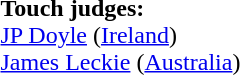<table style=width:100%font-size:90%>
<tr>
<td><br><br><strong>Touch judges:</strong>
<br><a href='#'>JP Doyle</a> (<a href='#'>Ireland</a>)
<br><a href='#'>James Leckie</a> (<a href='#'>Australia</a>)</td>
</tr>
</table>
